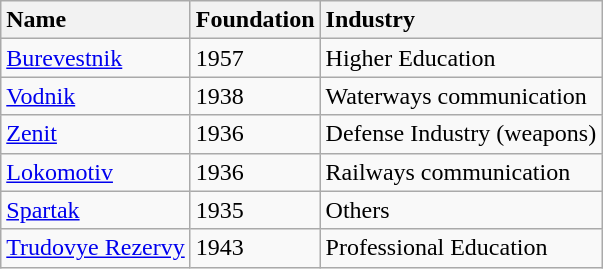<table class="wikitable">
<tr>
<th style="text-align: left;">Name</th>
<th style="text-align: left;">Foundation</th>
<th style="text-align: left;">Industry</th>
</tr>
<tr>
<td><a href='#'>Burevestnik</a></td>
<td>1957</td>
<td>Higher Education</td>
</tr>
<tr>
<td><a href='#'>Vodnik</a></td>
<td>1938</td>
<td>Waterways communication</td>
</tr>
<tr>
<td><a href='#'>Zenit</a></td>
<td>1936</td>
<td>Defense Industry (weapons)</td>
</tr>
<tr>
<td><a href='#'>Lokomotiv</a></td>
<td>1936</td>
<td>Railways communication</td>
</tr>
<tr>
<td><a href='#'>Spartak</a></td>
<td>1935</td>
<td>Others</td>
</tr>
<tr>
<td><a href='#'>Trudovye Rezervy</a></td>
<td>1943</td>
<td>Professional Education</td>
</tr>
</table>
